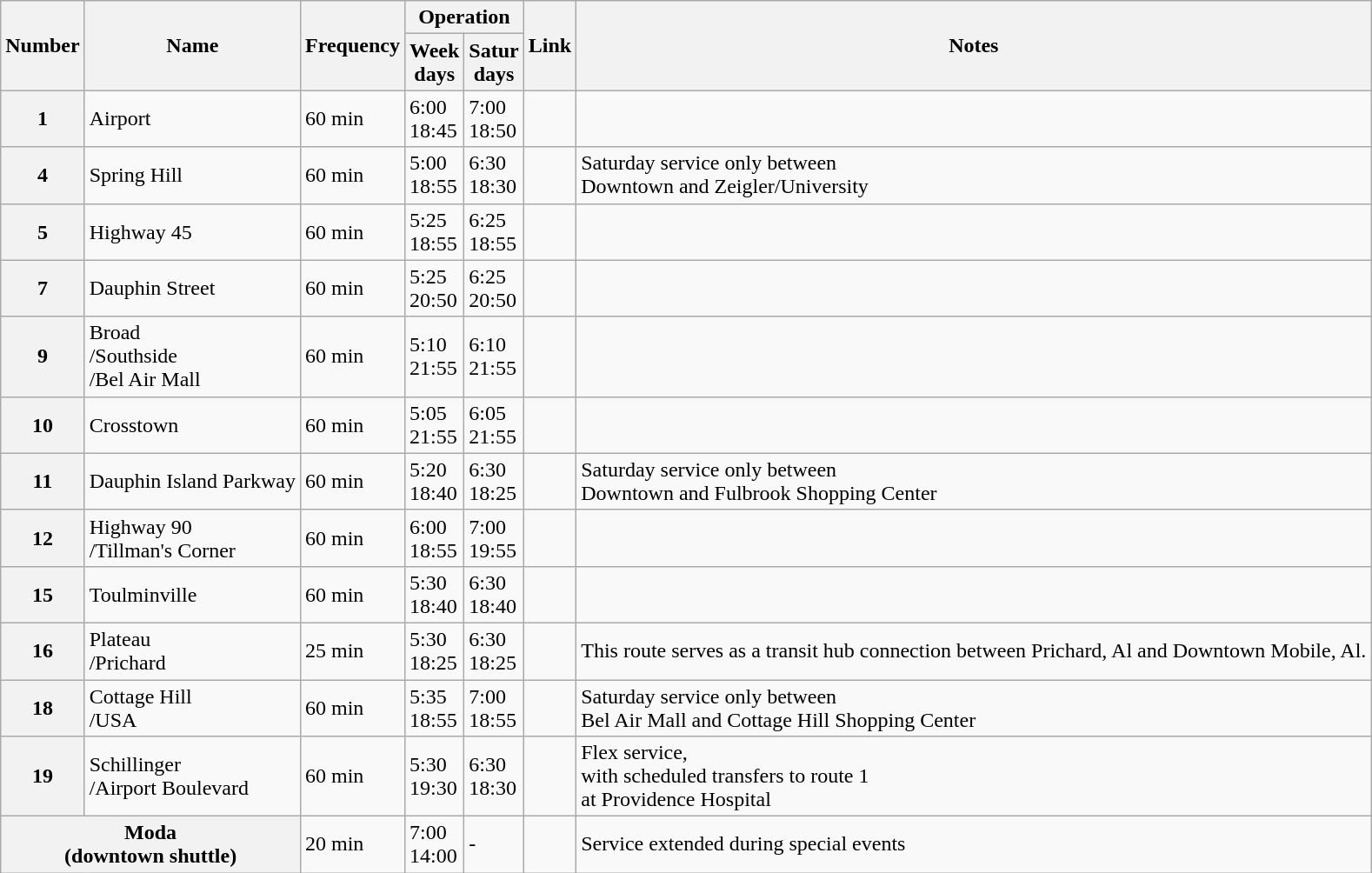<table class="wikitable">
<tr>
<th rowspan=2>Number</th>
<th rowspan=2>Name</th>
<th rowspan=2>Frequency</th>
<th colspan=2>Operation</th>
<th rowspan=2>Link</th>
<th rowspan=2>Notes</th>
</tr>
<tr>
<th>Week<br>days</th>
<th>Satur<br>days</th>
</tr>
<tr>
<th>1</th>
<td>Airport</td>
<td>60 min</td>
<td>6:00<br>18:45</td>
<td>7:00<br>18:50</td>
<td></td>
<td></td>
</tr>
<tr>
<th>4</th>
<td>Spring Hill</td>
<td>60 min</td>
<td>5:00<br>18:55</td>
<td>6:30<br>18:30</td>
<td></td>
<td>Saturday service only between<br>Downtown and Zeigler/University</td>
</tr>
<tr>
<th>5</th>
<td>Highway 45</td>
<td>60 min</td>
<td>5:25<br>18:55</td>
<td>6:25<br>18:55</td>
<td></td>
<td></td>
</tr>
<tr>
<th>7</th>
<td>Dauphin Street</td>
<td>60 min</td>
<td>5:25<br>20:50</td>
<td>6:25<br>20:50</td>
<td></td>
<td></td>
</tr>
<tr>
<th>9</th>
<td>Broad<br>/Southside<br>/Bel Air Mall</td>
<td>60 min</td>
<td>5:10<br>21:55</td>
<td>6:10<br>21:55</td>
<td></td>
<td></td>
</tr>
<tr>
<th>10</th>
<td>Crosstown</td>
<td>60 min</td>
<td>5:05<br>21:55</td>
<td>6:05<br>21:55</td>
<td></td>
<td></td>
</tr>
<tr>
<th>11</th>
<td>Dauphin Island Parkway</td>
<td>60 min</td>
<td>5:20<br>18:40</td>
<td>6:30<br>18:25</td>
<td></td>
<td>Saturday service only between<br>Downtown and Fulbrook Shopping Center</td>
</tr>
<tr>
<th>12</th>
<td>Highway 90<br>/Tillman's Corner</td>
<td>60 min</td>
<td>6:00<br>18:55</td>
<td>7:00<br>19:55</td>
<td></td>
<td></td>
</tr>
<tr>
<th>15</th>
<td>Toulminville</td>
<td>60 min</td>
<td>5:30<br>18:40</td>
<td>6:30<br>18:40</td>
<td></td>
<td></td>
</tr>
<tr>
<th>16</th>
<td>Plateau<br>/Prichard</td>
<td>25 min</td>
<td>5:30<br>18:25</td>
<td>6:30<br>18:25</td>
<td></td>
<td>This route serves as a transit hub connection between Prichard, Al and Downtown Mobile, Al.</td>
</tr>
<tr>
<th>18</th>
<td>Cottage Hill<br>/USA</td>
<td>60 min</td>
<td>5:35<br>18:55</td>
<td>7:00<br>18:55</td>
<td></td>
<td>Saturday service only between<br>Bel Air Mall and Cottage Hill Shopping Center</td>
</tr>
<tr>
<th>19</th>
<td>Schillinger<br>/Airport Boulevard</td>
<td>60 min</td>
<td>5:30<br>19:30</td>
<td>6:30<br>18:30</td>
<td></td>
<td>Flex service,<br>with scheduled transfers to route 1<br>at Providence Hospital</td>
</tr>
<tr>
<th colspan=2>Moda<br>(downtown shuttle)</th>
<td>20 min</td>
<td>7:00<br>14:00</td>
<td>-</td>
<td></td>
<td>Service extended during special events</td>
</tr>
</table>
